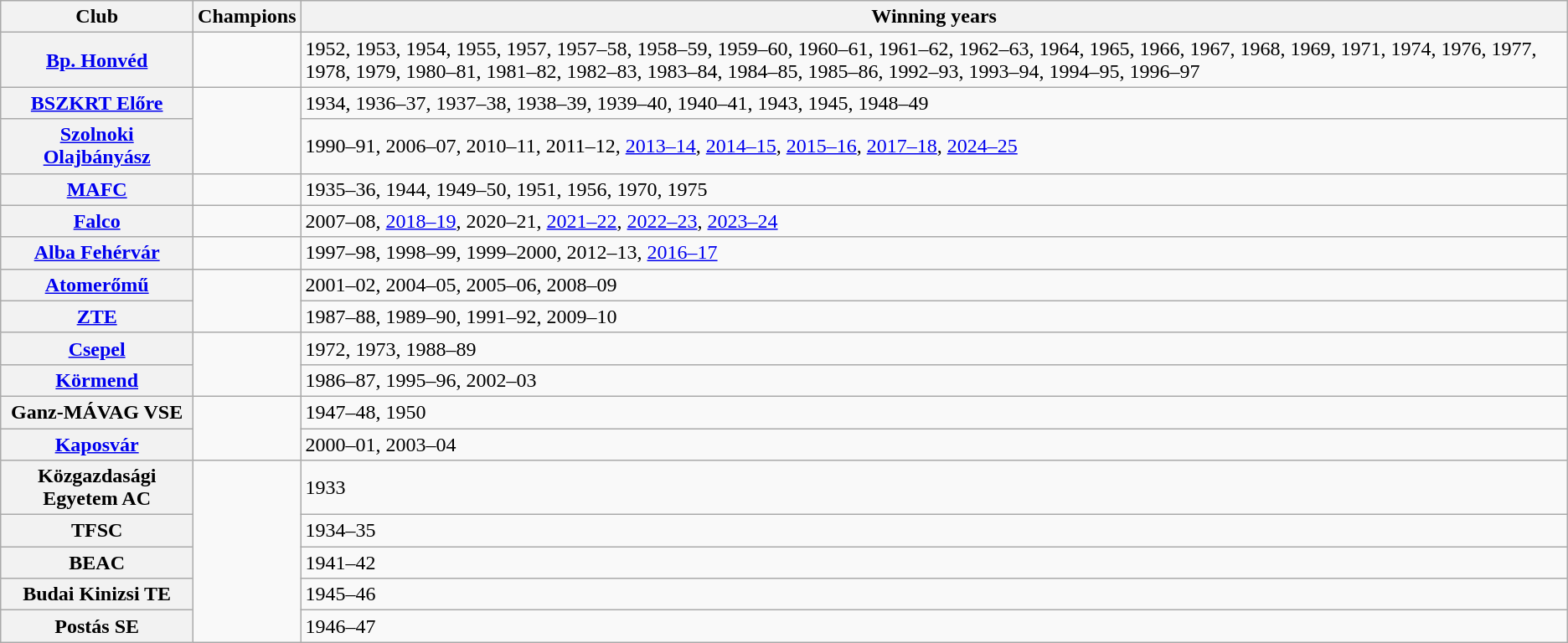<table class="wikitable">
<tr>
<th>Club</th>
<th>Champions</th>
<th>Winning years</th>
</tr>
<tr>
<th scope="row"><a href='#'>Bp. Honvéd</a></th>
<td></td>
<td>1952, 1953, 1954, 1955, 1957, 1957–58, 1958–59, 1959–60, 1960–61, 1961–62, 1962–63, 1964, 1965, 1966, 1967, 1968, 1969, 1971, 1974, 1976, 1977, 1978, 1979, 1980–81, 1981–82, 1982–83, 1983–84, 1984–85, 1985–86, 1992–93, 1993–94, 1994–95, 1996–97</td>
</tr>
<tr>
<th scope="row"><a href='#'>BSZKRT Előre</a></th>
<td rowspan="2"></td>
<td>1934, 1936–37, 1937–38, 1938–39, 1939–40, 1940–41, 1943, 1945, 1948–49</td>
</tr>
<tr>
<th scope="row"><a href='#'>Szolnoki Olajbányász</a></th>
<td>1990–91, 2006–07, 2010–11, 2011–12, <a href='#'>2013–14</a>, <a href='#'>2014–15</a>, <a href='#'>2015–16</a>, <a href='#'>2017–18</a>, <a href='#'>2024–25</a></td>
</tr>
<tr>
<th scope="row"><a href='#'>MAFC</a></th>
<td></td>
<td>1935–36, 1944, 1949–50, 1951, 1956, 1970, 1975</td>
</tr>
<tr>
<th scope="row"><a href='#'>Falco</a></th>
<td></td>
<td>2007–08, <a href='#'>2018–19</a>, 2020–21, <a href='#'>2021–22</a>, <a href='#'>2022–23</a>, <a href='#'>2023–24</a></td>
</tr>
<tr>
<th scope="row"><a href='#'>Alba Fehérvár</a></th>
<td></td>
<td>1997–98, 1998–99, 1999–2000, 2012–13, <a href='#'>2016–17</a></td>
</tr>
<tr>
<th scope="row"><a href='#'>Atomerőmű</a></th>
<td rowspan="2"></td>
<td>2001–02, 2004–05, 2005–06, 2008–09</td>
</tr>
<tr>
<th scope="row"><a href='#'>ZTE</a></th>
<td>1987–88, 1989–90, 1991–92, 2009–10</td>
</tr>
<tr>
<th scope="row"><a href='#'>Csepel</a></th>
<td rowspan="2"></td>
<td>1972, 1973, 1988–89</td>
</tr>
<tr>
<th scope="row"><a href='#'>Körmend</a></th>
<td>1986–87, 1995–96, 2002–03</td>
</tr>
<tr>
<th scope="row">Ganz-MÁVAG VSE</th>
<td rowspan="2"></td>
<td>1947–48, 1950</td>
</tr>
<tr>
<th scope="row"><a href='#'>Kaposvár</a></th>
<td>2000–01, 2003–04</td>
</tr>
<tr>
<th scope="row">Közgazdasági Egyetem AC</th>
<td rowspan="5"></td>
<td>1933</td>
</tr>
<tr>
<th scope="row">TFSC</th>
<td>1934–35</td>
</tr>
<tr>
<th scope="row">BEAC</th>
<td>1941–42</td>
</tr>
<tr>
<th scope="row">Budai Kinizsi TE</th>
<td>1945–46</td>
</tr>
<tr>
<th scope="row">Postás SE</th>
<td>1946–47</td>
</tr>
</table>
